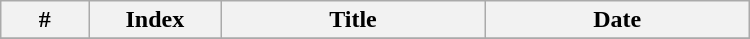<table class="wikitable plainrowheaders" style="width:500px;">
<tr>
<th style="width:10%;">#</th>
<th style="width:15%;">Index</th>
<th style="width:30%;">Title</th>
<th style="width:30%;">Date</th>
</tr>
<tr>
</tr>
</table>
